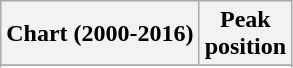<table class="wikitable plainrowheaders">
<tr>
<th>Chart (2000-2016)</th>
<th>Peak<br>position</th>
</tr>
<tr>
</tr>
<tr>
</tr>
<tr>
</tr>
<tr>
</tr>
<tr>
</tr>
<tr>
</tr>
<tr>
</tr>
<tr>
</tr>
<tr>
</tr>
<tr>
</tr>
<tr>
</tr>
<tr>
</tr>
<tr>
</tr>
<tr>
</tr>
</table>
